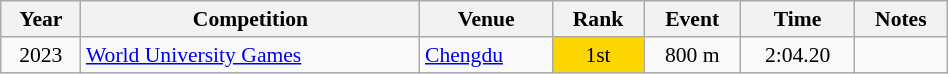<table class="wikitable" width=50% style="font-size:90%; text-align:center;">
<tr>
<th>Year</th>
<th>Competition</th>
<th>Venue</th>
<th>Rank</th>
<th>Event</th>
<th>Time</th>
<th>Notes</th>
</tr>
<tr>
<td rowspan=1>2023</td>
<td rowspan=1 align=left><a href='#'>World University Games</a></td>
<td rowspan=1 align=left> <a href='#'>Chengdu</a></td>
<td bgcolor=gold>1st</td>
<td>800 m</td>
<td>2:04.20</td>
<td></td>
</tr>
</table>
